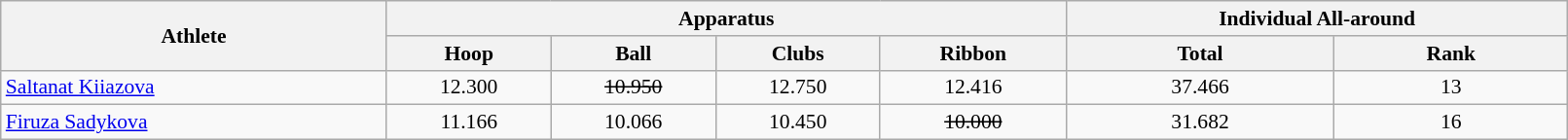<table class="wikitable" width="85%" style="text-align:left; font-size:90%">
<tr>
<th rowspan=2>Athlete</th>
<th colspan=4>Apparatus</th>
<th colspan=2>Individual All-around</th>
</tr>
<tr>
<th>Hoop</th>
<th>Ball</th>
<th>Clubs</th>
<th>Ribbon</th>
<th>Total</th>
<th>Rank</th>
</tr>
<tr>
<td><a href='#'>Saltanat Kiiazova</a></td>
<td align="center">12.300</td>
<td align="center"><s>10.950</s></td>
<td align="center">12.750</td>
<td align="center">12.416</td>
<td align="center">37.466 <strong></strong></td>
<td align="center">13</td>
</tr>
<tr>
<td><a href='#'>Firuza Sadykova</a></td>
<td align="center">11.166</td>
<td align="center">10.066</td>
<td align="center">10.450</td>
<td align="center"><s>10.000</s></td>
<td align="center">31.682 	<strong></strong></td>
<td align="center">16</td>
</tr>
</table>
